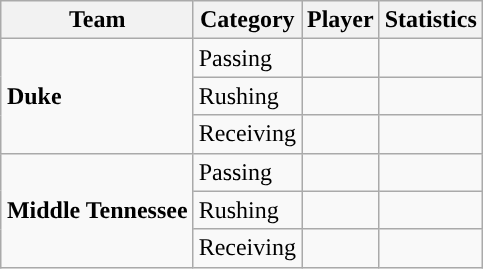<table class="wikitable" style="float: right;">
<tr>
<th>Team</th>
<th>Category</th>
<th>Player</th>
<th>Statistics</th>
</tr>
<tr>
<td rowspan=3><strong>Duke</strong></td>
<td>Passing</td>
<td></td>
<td></td>
</tr>
<tr>
<td>Rushing</td>
<td></td>
<td></td>
</tr>
<tr>
<td>Receiving</td>
<td></td>
<td></td>
</tr>
<tr>
<td rowspan=3><strong>Middle Tennessee</strong></td>
<td>Passing</td>
<td></td>
<td></td>
</tr>
<tr>
<td>Rushing</td>
<td></td>
<td></td>
</tr>
<tr>
<td>Receiving</td>
<td></td>
<td></td>
</tr>
</table>
